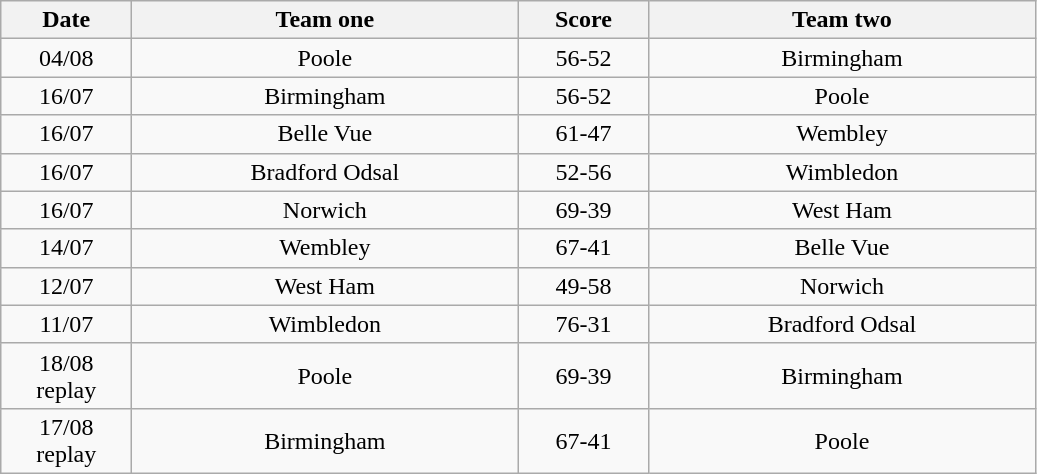<table class="wikitable" style="text-align: center">
<tr>
<th width=80>Date</th>
<th width=250>Team one</th>
<th width=80>Score</th>
<th width=250>Team two</th>
</tr>
<tr>
<td>04/08</td>
<td>Poole</td>
<td>56-52</td>
<td>Birmingham</td>
</tr>
<tr>
<td>16/07</td>
<td>Birmingham</td>
<td>56-52</td>
<td>Poole</td>
</tr>
<tr>
<td>16/07</td>
<td>Belle Vue</td>
<td>61-47</td>
<td>Wembley</td>
</tr>
<tr>
<td>16/07</td>
<td>Bradford Odsal</td>
<td>52-56</td>
<td>Wimbledon</td>
</tr>
<tr>
<td>16/07</td>
<td>Norwich</td>
<td>69-39</td>
<td>West Ham</td>
</tr>
<tr>
<td>14/07</td>
<td>Wembley</td>
<td>67-41</td>
<td>Belle Vue</td>
</tr>
<tr>
<td>12/07</td>
<td>West Ham</td>
<td>49-58</td>
<td>Norwich</td>
</tr>
<tr>
<td>11/07</td>
<td>Wimbledon</td>
<td>76-31</td>
<td>Bradford Odsal</td>
</tr>
<tr>
<td>18/08<br>replay</td>
<td>Poole</td>
<td>69-39</td>
<td>Birmingham</td>
</tr>
<tr>
<td>17/08<br>replay</td>
<td>Birmingham</td>
<td>67-41</td>
<td>Poole</td>
</tr>
</table>
